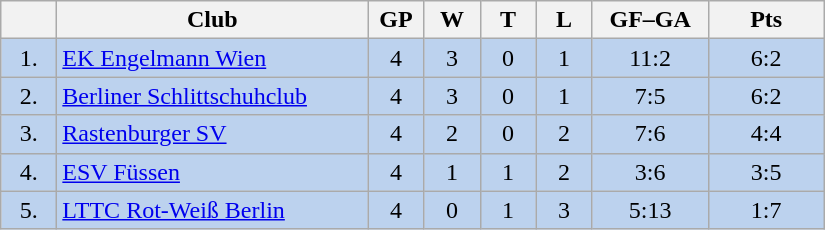<table class="wikitable">
<tr>
<th width="30"></th>
<th width="200">Club</th>
<th width="30">GP</th>
<th width="30">W</th>
<th width="30">T</th>
<th width="30">L</th>
<th width="70">GF–GA</th>
<th width="70">Pts</th>
</tr>
<tr bgcolor="#BCD2EE" align="center">
<td>1.</td>
<td align="left"><a href='#'>EK Engelmann Wien</a></td>
<td>4</td>
<td>3</td>
<td>0</td>
<td>1</td>
<td>11:2</td>
<td>6:2</td>
</tr>
<tr bgcolor=#BCD2EE align="center">
<td>2.</td>
<td align="left"><a href='#'>Berliner Schlittschuhclub</a></td>
<td>4</td>
<td>3</td>
<td>0</td>
<td>1</td>
<td>7:5</td>
<td>6:2</td>
</tr>
<tr bgcolor=#BCD2EE align="center">
<td>3.</td>
<td align="left"><a href='#'>Rastenburger SV</a></td>
<td>4</td>
<td>2</td>
<td>0</td>
<td>2</td>
<td>7:6</td>
<td>4:4</td>
</tr>
<tr bgcolor=#BCD2EE align="center">
<td>4.</td>
<td align="left"><a href='#'>ESV Füssen</a></td>
<td>4</td>
<td>1</td>
<td>1</td>
<td>2</td>
<td>3:6</td>
<td>3:5</td>
</tr>
<tr bgcolor=#BCD2EE align="center">
<td>5.</td>
<td align="left"><a href='#'>LTTC Rot-Weiß Berlin</a></td>
<td>4</td>
<td>0</td>
<td>1</td>
<td>3</td>
<td>5:13</td>
<td>1:7</td>
</tr>
</table>
